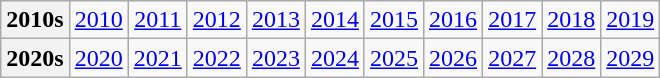<table class="wikitable" style="text-align:center">
<tr>
<th>2010s</th>
<td><a href='#'>2010</a></td>
<td><a href='#'>2011</a></td>
<td><a href='#'>2012</a></td>
<td><a href='#'>2013</a></td>
<td><a href='#'>2014</a></td>
<td><a href='#'>2015</a></td>
<td><a href='#'>2016</a></td>
<td><a href='#'>2017</a></td>
<td><a href='#'>2018</a></td>
<td><a href='#'>2019</a></td>
</tr>
<tr>
<th>2020s</th>
<td><a href='#'>2020</a></td>
<td><a href='#'>2021</a></td>
<td><a href='#'>2022</a></td>
<td><a href='#'>2023</a></td>
<td><a href='#'>2024</a></td>
<td><a href='#'>2025</a></td>
<td><a href='#'>2026</a></td>
<td><a href='#'>2027</a></td>
<td><a href='#'>2028</a></td>
<td><a href='#'>2029</a></td>
</tr>
</table>
